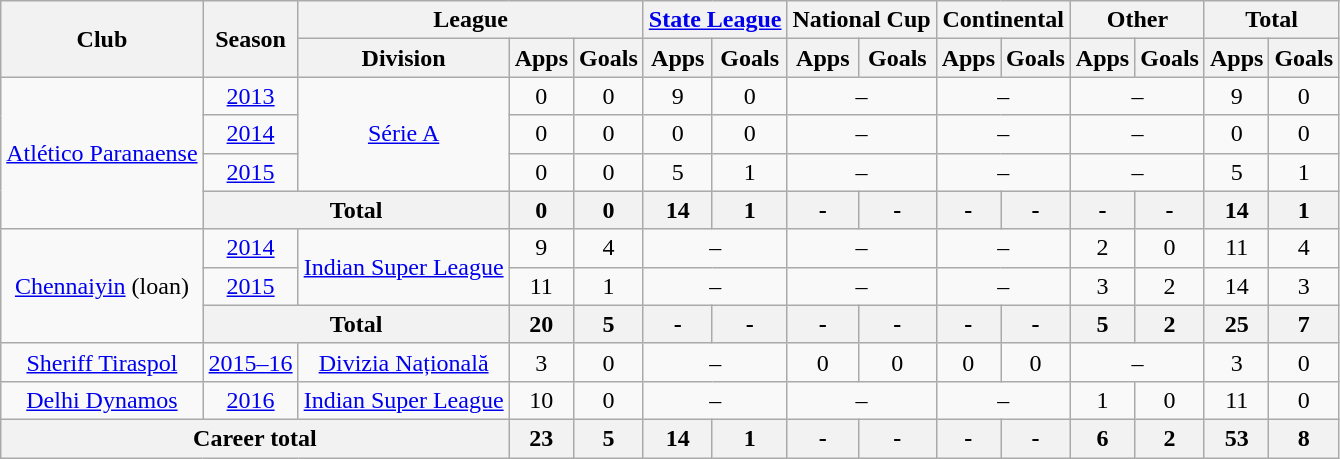<table class="wikitable" style="text-align: center;">
<tr>
<th rowspan="2">Club</th>
<th rowspan="2">Season</th>
<th colspan="3">League</th>
<th colspan="2"><a href='#'>State League</a></th>
<th colspan="2">National Cup</th>
<th colspan="2">Continental</th>
<th colspan="2">Other</th>
<th colspan="2">Total</th>
</tr>
<tr>
<th>Division</th>
<th>Apps</th>
<th>Goals</th>
<th>Apps</th>
<th>Goals</th>
<th>Apps</th>
<th>Goals</th>
<th>Apps</th>
<th>Goals</th>
<th>Apps</th>
<th>Goals</th>
<th>Apps</th>
<th>Goals</th>
</tr>
<tr>
<td rowspan="4" valign="center"><a href='#'>Atlético Paranaense</a></td>
<td><a href='#'>2013</a></td>
<td rowspan="3" valign="center"><a href='#'>Série A</a></td>
<td>0</td>
<td>0</td>
<td>9</td>
<td>0</td>
<td colspan="2">–</td>
<td colspan="2">–</td>
<td colspan="2">–</td>
<td>9</td>
<td>0</td>
</tr>
<tr>
<td><a href='#'>2014</a></td>
<td>0</td>
<td>0</td>
<td>0</td>
<td>0</td>
<td colspan="2">–</td>
<td colspan="2">–</td>
<td colspan="2">–</td>
<td>0</td>
<td>0</td>
</tr>
<tr>
<td><a href='#'>2015</a></td>
<td>0</td>
<td>0</td>
<td>5</td>
<td>1</td>
<td colspan="2">–</td>
<td colspan="2">–</td>
<td colspan="2">–</td>
<td>5</td>
<td>1</td>
</tr>
<tr>
<th colspan="2">Total</th>
<th>0</th>
<th>0</th>
<th>14</th>
<th>1</th>
<th>-</th>
<th>-</th>
<th>-</th>
<th>-</th>
<th>-</th>
<th>-</th>
<th>14</th>
<th>1</th>
</tr>
<tr>
<td rowspan="3" valign="center"><a href='#'>Chennaiyin</a> (loan)</td>
<td><a href='#'>2014</a></td>
<td rowspan="2" valign="center"><a href='#'>Indian Super League</a></td>
<td>9</td>
<td>4</td>
<td colspan="2">–</td>
<td colspan="2">–</td>
<td colspan="2">–</td>
<td>2</td>
<td>0</td>
<td>11</td>
<td>4</td>
</tr>
<tr>
<td><a href='#'>2015</a></td>
<td>11</td>
<td>1</td>
<td colspan="2">–</td>
<td colspan="2">–</td>
<td colspan="2">–</td>
<td>3</td>
<td>2</td>
<td>14</td>
<td>3</td>
</tr>
<tr>
<th colspan="2">Total</th>
<th>20</th>
<th>5</th>
<th>-</th>
<th>-</th>
<th>-</th>
<th>-</th>
<th>-</th>
<th>-</th>
<th>5</th>
<th>2</th>
<th>25</th>
<th>7</th>
</tr>
<tr>
<td valign="center"><a href='#'>Sheriff Tiraspol</a></td>
<td><a href='#'>2015–16</a></td>
<td><a href='#'>Divizia Națională</a></td>
<td>3</td>
<td>0</td>
<td colspan="2">–</td>
<td>0</td>
<td>0</td>
<td>0</td>
<td>0</td>
<td colspan="2">–</td>
<td>3</td>
<td>0</td>
</tr>
<tr>
<td valign="center"><a href='#'>Delhi Dynamos</a></td>
<td><a href='#'>2016</a></td>
<td><a href='#'>Indian Super League</a></td>
<td>10</td>
<td>0</td>
<td colspan="2">–</td>
<td colspan="2">–</td>
<td colspan="2">–</td>
<td>1</td>
<td>0</td>
<td>11</td>
<td>0</td>
</tr>
<tr>
<th colspan="3">Career total</th>
<th>23</th>
<th>5</th>
<th>14</th>
<th>1</th>
<th>-</th>
<th>-</th>
<th>-</th>
<th>-</th>
<th>6</th>
<th>2</th>
<th>53</th>
<th>8</th>
</tr>
</table>
